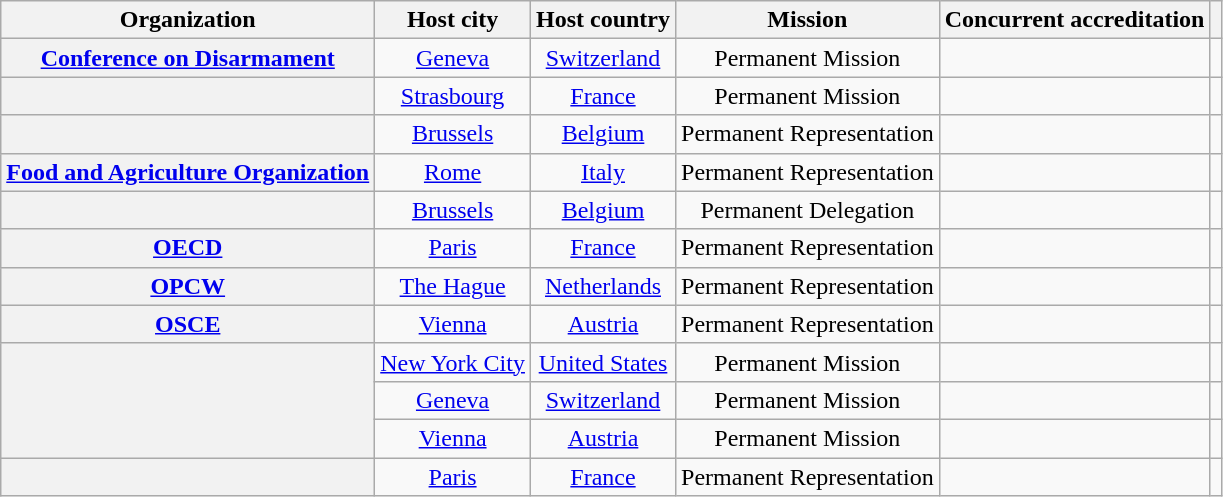<table class="wikitable plainrowheaders" style="text-align:center;" style="text-align:center;">
<tr>
<th scope="col">Organization</th>
<th scope="col">Host city</th>
<th scope="col">Host country</th>
<th scope="col">Mission</th>
<th scope="col">Concurrent accreditation</th>
<th scope="col"></th>
</tr>
<tr>
<th scope="row"><a href='#'>Conference on Disarmament</a></th>
<td><a href='#'>Geneva</a></td>
<td><a href='#'>Switzerland</a></td>
<td>Permanent Mission</td>
<td></td>
<td></td>
</tr>
<tr>
<th scope="row"></th>
<td><a href='#'>Strasbourg</a></td>
<td><a href='#'>France</a></td>
<td>Permanent Mission</td>
<td></td>
<td></td>
</tr>
<tr>
<th scope="row"></th>
<td><a href='#'>Brussels</a></td>
<td><a href='#'>Belgium</a></td>
<td>Permanent Representation</td>
<td></td>
<td></td>
</tr>
<tr>
<th scope="row"> <a href='#'>Food and Agriculture Organization</a></th>
<td><a href='#'>Rome</a></td>
<td><a href='#'>Italy</a></td>
<td>Permanent Representation</td>
<td></td>
<td></td>
</tr>
<tr>
<th scope="row"></th>
<td><a href='#'>Brussels</a></td>
<td><a href='#'>Belgium</a></td>
<td>Permanent Delegation</td>
<td></td>
<td></td>
</tr>
<tr>
<th scope="row"><a href='#'>OECD</a></th>
<td><a href='#'>Paris</a></td>
<td><a href='#'>France</a></td>
<td>Permanent Representation</td>
<td></td>
<td></td>
</tr>
<tr>
<th scope="row"><a href='#'>OPCW</a></th>
<td><a href='#'>The Hague</a></td>
<td><a href='#'>Netherlands</a></td>
<td>Permanent Representation</td>
<td></td>
<td></td>
</tr>
<tr>
<th scope="row"> <a href='#'>OSCE</a></th>
<td><a href='#'>Vienna</a></td>
<td><a href='#'>Austria</a></td>
<td>Permanent Representation</td>
<td></td>
<td></td>
</tr>
<tr>
<th scope="row" rowspan="3"></th>
<td><a href='#'>New York City</a></td>
<td><a href='#'>United States</a></td>
<td>Permanent Mission</td>
<td></td>
<td></td>
</tr>
<tr>
<td><a href='#'>Geneva</a></td>
<td><a href='#'>Switzerland</a></td>
<td>Permanent Mission</td>
<td></td>
<td></td>
</tr>
<tr>
<td><a href='#'>Vienna</a></td>
<td><a href='#'>Austria</a></td>
<td>Permanent Mission</td>
<td></td>
<td></td>
</tr>
<tr>
<th scope="row"></th>
<td><a href='#'>Paris</a></td>
<td><a href='#'>France</a></td>
<td>Permanent Representation</td>
<td></td>
<td></td>
</tr>
</table>
